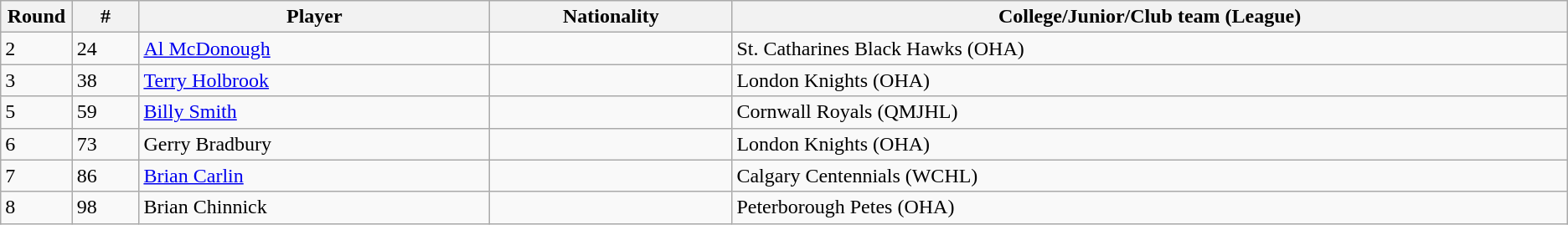<table class="wikitable">
<tr align="center">
<th bgcolor="#DDDDFF" width="4.0%">Round</th>
<th bgcolor="#DDDDFF" width="4.0%">#</th>
<th bgcolor="#DDDDFF" width="21.0%">Player</th>
<th bgcolor="#DDDDFF" width="14.5%">Nationality</th>
<th bgcolor="#DDDDFF" width="50.0%">College/Junior/Club team (League)</th>
</tr>
<tr>
<td>2</td>
<td>24</td>
<td><a href='#'>Al McDonough</a></td>
<td></td>
<td>St. Catharines Black Hawks (OHA)</td>
</tr>
<tr>
<td>3</td>
<td>38</td>
<td><a href='#'>Terry Holbrook</a></td>
<td></td>
<td>London Knights (OHA)</td>
</tr>
<tr>
<td>5</td>
<td>59</td>
<td><a href='#'>Billy Smith</a></td>
<td></td>
<td>Cornwall Royals (QMJHL)</td>
</tr>
<tr>
<td>6</td>
<td>73</td>
<td>Gerry Bradbury</td>
<td></td>
<td>London Knights (OHA)</td>
</tr>
<tr>
<td>7</td>
<td>86</td>
<td><a href='#'>Brian Carlin</a></td>
<td></td>
<td>Calgary Centennials (WCHL)</td>
</tr>
<tr>
<td>8</td>
<td>98</td>
<td>Brian Chinnick</td>
<td></td>
<td>Peterborough Petes (OHA)</td>
</tr>
</table>
